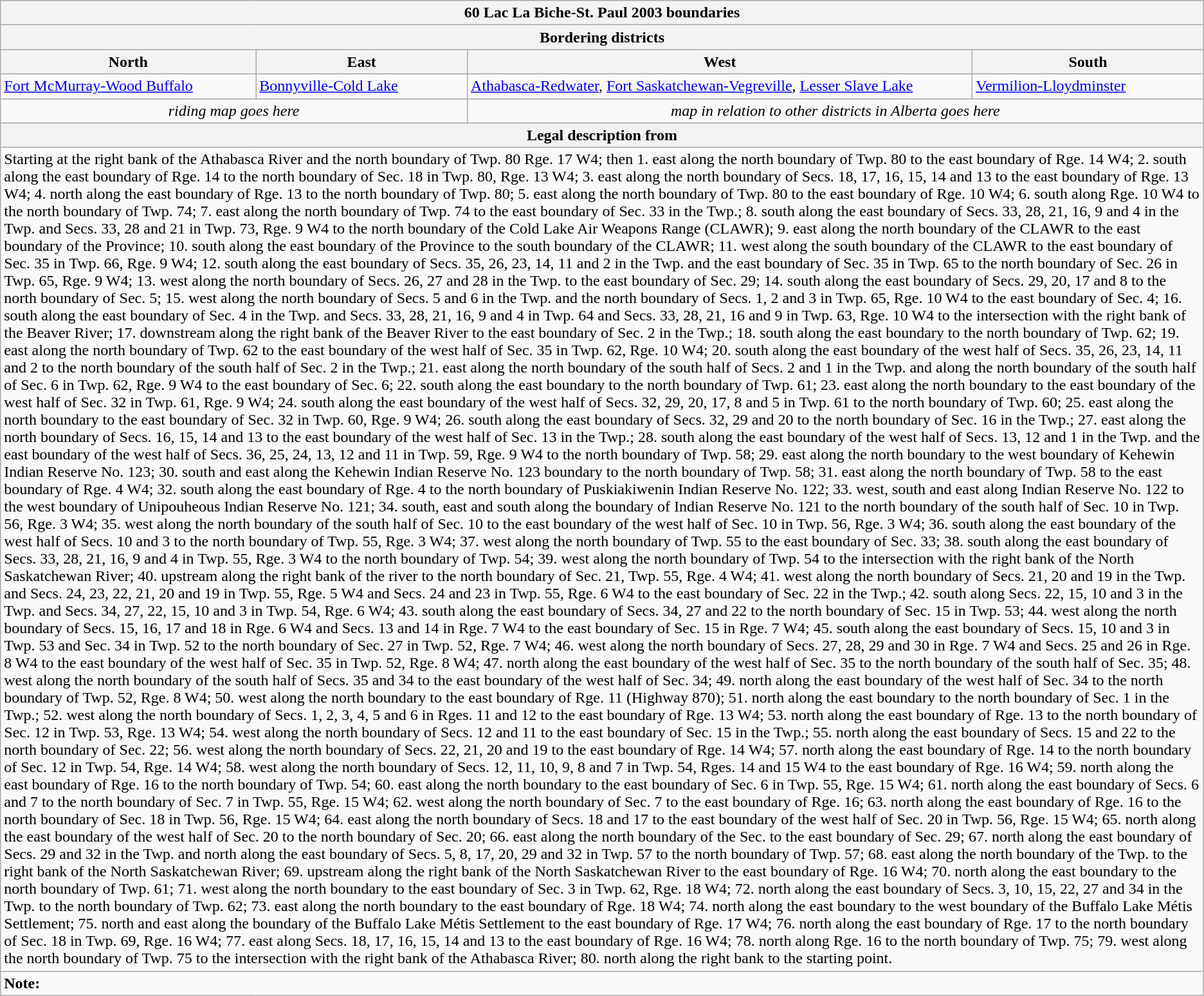<table class="wikitable collapsible collapsed">
<tr>
<th colspan=4>60 Lac La Biche-St. Paul 2003 boundaries</th>
</tr>
<tr>
<th colspan=4>Bordering districts</th>
</tr>
<tr>
<th>North</th>
<th>East</th>
<th>West</th>
<th>South</th>
</tr>
<tr>
<td><a href='#'>Fort McMurray-Wood Buffalo</a></td>
<td><a href='#'>Bonnyville-Cold Lake</a></td>
<td><a href='#'>Athabasca-Redwater</a>, <a href='#'>Fort Saskatchewan-Vegreville</a>, <a href='#'>Lesser Slave Lake</a></td>
<td><a href='#'>Vermilion-Lloydminster</a></td>
</tr>
<tr>
<td colspan=2 align=center><em>riding map goes here</em></td>
<td colspan=2 align=center><em>map in relation to other districts in Alberta goes here</em></td>
</tr>
<tr>
<th colspan=4>Legal description from </th>
</tr>
<tr>
<td colspan=4>Starting at the right bank of the Athabasca River and the north boundary of Twp. 80 Rge. 17 W4; then 1. east along the north boundary of Twp. 80 to the east boundary of Rge. 14 W4; 2. south along the east boundary of Rge. 14 to the north boundary of Sec. 18 in Twp. 80, Rge. 13 W4; 3. east along the north boundary of Secs. 18, 17, 16, 15, 14 and 13 to the east boundary of Rge. 13 W4; 4. north along the east boundary of Rge. 13 to the north boundary of Twp. 80; 5. east along the north boundary of Twp. 80 to the east boundary of Rge. 10 W4; 6. south along Rge. 10 W4 to the north boundary of Twp. 74; 7. east along the north boundary of Twp. 74 to the east boundary of Sec. 33 in the Twp.; 8. south along the east boundary of Secs. 33, 28, 21, 16, 9 and 4 in the Twp. and Secs. 33, 28 and 21 in Twp. 73, Rge. 9 W4 to the north boundary of the Cold Lake Air Weapons Range (CLAWR); 9. east along the north boundary of the CLAWR to the east boundary of the Province; 10. south along the east boundary of the Province to the south boundary of the CLAWR; 11. west along the south boundary of the CLAWR to the east boundary of Sec. 35 in Twp. 66, Rge. 9 W4; 12. south along the east boundary of Secs. 35, 26, 23, 14, 11 and 2 in the Twp. and the east boundary of Sec. 35 in Twp. 65 to the north boundary of Sec. 26 in Twp. 65, Rge. 9 W4; 13. west along the north boundary of Secs. 26, 27 and 28 in the Twp. to the east boundary of Sec. 29; 14. south along the east boundary of Secs. 29, 20, 17 and 8 to the north boundary of Sec. 5; 15. west along the north boundary of Secs. 5 and 6 in the Twp. and the north boundary of Secs. 1, 2 and 3 in Twp. 65, Rge. 10 W4 to the east boundary of Sec. 4; 16. south along the east boundary of Sec. 4 in the Twp. and Secs. 33, 28, 21, 16, 9 and 4 in Twp. 64 and Secs. 33, 28, 21, 16 and 9 in Twp. 63, Rge. 10 W4 to the intersection with the right bank of the Beaver River; 17. downstream along the right bank of the Beaver River to the east boundary of Sec. 2 in the Twp.; 18. south along the east boundary to the north boundary of Twp. 62; 19. east along the north boundary of Twp. 62 to the east boundary of the west half of Sec. 35 in Twp. 62, Rge. 10 W4; 20. south along the east boundary of the west half of Secs. 35, 26, 23, 14, 11 and 2 to the north boundary of the south half of Sec. 2 in the Twp.; 21. east along the north boundary of the south half of Secs. 2 and 1 in the Twp. and along the north boundary of the south half of Sec. 6 in Twp. 62, Rge. 9 W4 to the east boundary of Sec. 6; 22. south along the east boundary to the north boundary of Twp. 61; 23. east along the north boundary to the east boundary of the west half of Sec. 32 in Twp. 61, Rge. 9 W4; 24. south along the east boundary of the west half of Secs. 32, 29, 20, 17, 8 and 5 in Twp. 61 to the north boundary of Twp. 60; 25. east along the north boundary to the east boundary of Sec. 32 in Twp. 60, Rge. 9 W4; 26. south along the east boundary of Secs. 32, 29 and 20 to the north boundary of Sec. 16 in the Twp.; 27. east along the north boundary of Secs. 16, 15, 14 and 13 to the east boundary of the west half of Sec. 13 in the Twp.; 28. south along the east boundary of the west half of Secs. 13, 12 and 1 in the Twp. and the east boundary of the west half of Secs. 36, 25, 24, 13, 12 and 11 in Twp. 59, Rge. 9 W4 to the north boundary of Twp. 58; 29. east along the north boundary to the west boundary of Kehewin Indian Reserve No. 123; 30. south and east along the Kehewin Indian Reserve No. 123 boundary to the north boundary of Twp. 58; 31. east along the north boundary of Twp. 58 to the east boundary of Rge. 4 W4; 32. south along the east boundary of Rge. 4 to the north boundary of Puskiakiwenin Indian Reserve No. 122; 33. west, south and east along Indian Reserve No. 122 to the west boundary of Unipouheous Indian Reserve No. 121; 34. south, east and south along the boundary of Indian Reserve No. 121 to the north boundary of the south half of Sec. 10 in Twp. 56, Rge. 3 W4; 35. west along the north boundary of the south half of Sec. 10 to the east boundary of the west half of Sec. 10 in Twp. 56, Rge. 3 W4; 36. south along the east boundary of the west half of Secs. 10 and 3 to the north boundary of Twp. 55, Rge. 3 W4; 37. west along the north boundary of Twp. 55 to the east boundary of Sec. 33; 38. south along the east boundary of Secs. 33, 28, 21, 16, 9 and 4 in Twp. 55, Rge. 3 W4 to the north boundary of Twp. 54; 39. west along the north boundary of Twp. 54 to the intersection with the right bank of the North Saskatchewan River; 40. upstream along the right bank of the river to the north boundary of Sec. 21, Twp. 55, Rge. 4 W4; 41. west along the north boundary of Secs. 21, 20 and 19 in the Twp. and Secs. 24, 23, 22, 21, 20 and 19 in Twp. 55, Rge. 5 W4 and Secs. 24 and 23 in Twp. 55, Rge. 6 W4 to the east boundary of Sec. 22 in the Twp.; 42. south along Secs. 22, 15, 10 and 3 in the Twp. and Secs. 34, 27, 22, 15, 10 and 3 in Twp. 54, Rge. 6 W4; 43. south along the east boundary of Secs. 34, 27 and 22 to the north boundary of Sec. 15 in Twp. 53; 44. west along the north boundary of Secs. 15, 16, 17 and 18 in Rge. 6 W4 and Secs. 13 and 14 in Rge. 7 W4 to the east boundary of Sec. 15 in Rge. 7 W4; 45. south along the east boundary of Secs. 15, 10 and 3 in Twp. 53 and Sec. 34 in Twp. 52 to the north boundary of Sec. 27 in Twp. 52, Rge. 7 W4; 46. west along the north boundary of Secs. 27, 28, 29 and 30 in Rge. 7 W4 and Secs. 25 and 26 in Rge. 8 W4 to the east boundary of the west half of Sec. 35 in Twp. 52, Rge. 8 W4; 47. north along the east boundary of the west half of Sec. 35 to the north boundary of the south half of Sec. 35; 48. west along the north boundary of the south half of Secs. 35 and 34 to the east boundary of the west half of Sec. 34; 49. north along the east boundary of the west half of Sec. 34 to the north boundary of Twp. 52, Rge. 8 W4; 50. west along the north boundary to the east boundary of Rge. 11 (Highway 870); 51. north along the east boundary to the north boundary of Sec. 1 in the Twp.; 52. west along the north boundary of Secs. 1, 2, 3, 4, 5 and 6 in Rges. 11 and 12 to the east boundary of Rge. 13 W4; 53. north along the east boundary of Rge. 13 to the north boundary of Sec. 12 in Twp. 53, Rge. 13 W4; 54. west along the north boundary of Secs. 12 and 11 to the east boundary of Sec. 15 in the Twp.; 55. north along the east boundary of Secs. 15 and 22 to the north boundary of Sec. 22; 56. west along the north boundary of Secs. 22, 21, 20 and 19 to the east boundary of Rge. 14 W4; 57. north along the east boundary of Rge. 14 to the north boundary of Sec. 12 in Twp. 54, Rge. 14 W4; 58. west along the north boundary of Secs. 12, 11, 10, 9, 8 and 7 in Twp. 54, Rges. 14 and 15 W4 to the east boundary of Rge. 16 W4; 59. north along the east boundary of Rge. 16 to the north boundary of Twp. 54; 60. east along the north boundary to the east boundary of Sec. 6 in Twp. 55, Rge. 15 W4; 61. north along the east boundary of Secs. 6 and 7 to the north boundary of Sec. 7 in Twp. 55, Rge. 15 W4; 62. west along the north boundary of Sec. 7 to the east boundary of Rge. 16; 63. north along the east boundary of Rge. 16 to the north boundary of Sec. 18 in Twp. 56, Rge. 15 W4; 64. east along the north boundary of Secs. 18 and 17 to the east boundary of the west half of Sec. 20 in Twp. 56, Rge. 15 W4; 65. north along the east boundary of the west half of Sec. 20 to the north boundary of Sec. 20; 66. east along the north boundary of the Sec. to the east boundary of Sec. 29; 67. north along the east boundary of Secs. 29 and 32 in the Twp. and north along the east boundary of Secs. 5, 8, 17, 20, 29 and 32 in Twp. 57 to the north boundary of Twp. 57; 68. east along the north boundary of the Twp. to the right bank of the North Saskatchewan River; 69. upstream along the right bank of the North Saskatchewan River to the east boundary of Rge. 16 W4; 70. north along the east boundary to the north boundary of Twp. 61; 71. west along the north boundary to the east boundary of Sec. 3 in Twp. 62, Rge. 18 W4; 72. north along the east boundary of Secs. 3, 10, 15, 22, 27 and 34 in the Twp. to the north boundary of Twp. 62; 73. east along the north boundary to the east boundary of Rge. 18 W4; 74. north along the east boundary to the west boundary of the Buffalo Lake Métis Settlement; 75. north and east along the boundary of the Buffalo Lake Métis Settlement to the east boundary of Rge. 17 W4; 76. north along the east boundary of Rge. 17 to the north boundary of Sec. 18 in Twp. 69, Rge. 16 W4; 77. east along Secs. 18, 17, 16, 15, 14 and 13 to the east boundary of Rge. 16 W4; 78. north along Rge. 16 to the north boundary of Twp. 75; 79. west along the north boundary of Twp. 75 to the intersection with the right bank of the Athabasca River; 80. north along the right bank to the starting point.</td>
</tr>
<tr>
<td colspan=4><strong>Note:</strong></td>
</tr>
</table>
